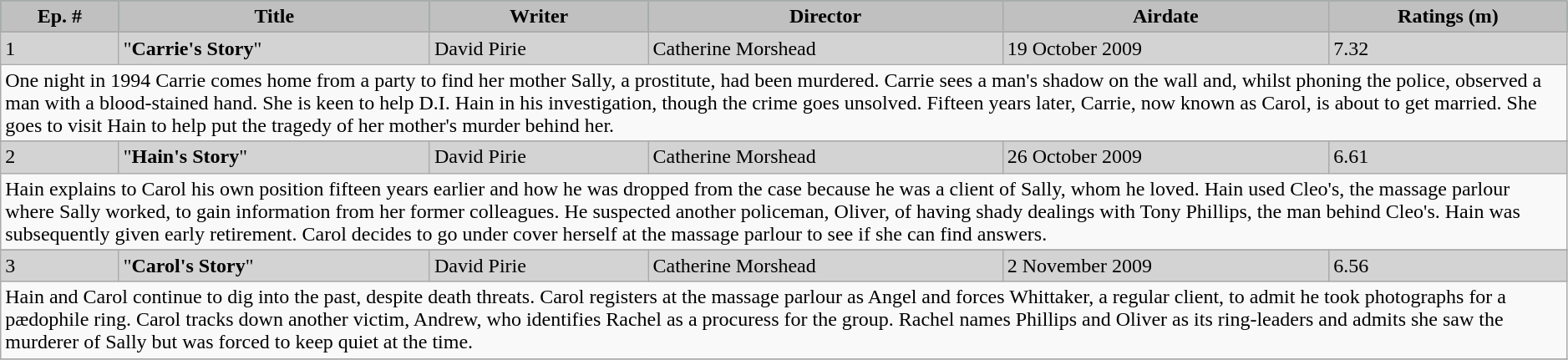<table class="wikitable" width=99%>
<tr style="background-color: #01796F">
<th ! style="background-color: silver"><span>Ep. #</span></th>
<th ! style="background-color: silver"><span>Title</span></th>
<th ! style="background-color: silver"><span>Writer</span></th>
<th ! style="background-color: silver"><span>Director</span></th>
<th ! style="background-color: silver"><span>Airdate</span></th>
<th ! style="background-color: silver"><span>Ratings (m)</span></th>
</tr>
<tr>
</tr>
<tr style="background-color: lightgrey;" |>
<td>1</td>
<td>"<strong>Carrie's Story</strong>"</td>
<td>David Pirie</td>
<td>Catherine Morshead</td>
<td>19 October 2009</td>
<td>7.32</td>
</tr>
<tr>
<td colspan="6">One night in 1994 Carrie comes home from a party to find her mother Sally, a prostitute, had been murdered. Carrie sees a man's shadow on the wall and, whilst phoning the police, observed a man with a blood-stained hand. She is keen to help D.I. Hain in his investigation, though the crime goes unsolved. Fifteen years later, Carrie, now known as Carol, is about to get married. She goes to visit Hain to help put the tragedy of her mother's murder behind her.</td>
</tr>
<tr>
</tr>
<tr style="background-color: lightgrey;" |>
<td>2</td>
<td>"<strong>Hain's Story</strong>"</td>
<td>David Pirie</td>
<td>Catherine Morshead</td>
<td>26 October 2009</td>
<td>6.61</td>
</tr>
<tr>
<td colspan="6">Hain explains to Carol his own position fifteen years earlier and how he was dropped from the case because he was a client of Sally, whom he loved. Hain used Cleo's, the massage parlour where Sally worked, to gain information from her former colleagues. He suspected another policeman, Oliver, of having shady dealings with Tony Phillips, the man behind Cleo's. Hain was subsequently given early retirement. Carol decides to go under cover herself at the massage parlour to see if she can find answers.</td>
</tr>
<tr>
</tr>
<tr style="background-color: lightgrey;" |>
<td>3</td>
<td>"<strong>Carol's Story</strong>"</td>
<td>David Pirie</td>
<td>Catherine Morshead</td>
<td>2 November 2009</td>
<td>6.56</td>
</tr>
<tr>
<td colspan="6">Hain and Carol continue to dig into the past, despite death threats. Carol registers at the massage parlour as Angel and forces Whittaker, a regular client, to admit he took photographs for a pædophile ring. Carol tracks down another victim, Andrew, who identifies Rachel as a procuress for the group. Rachel names Phillips and Oliver as its ring-leaders and admits she saw the murderer of Sally but was forced to keep quiet at the time.</td>
</tr>
<tr>
</tr>
</table>
